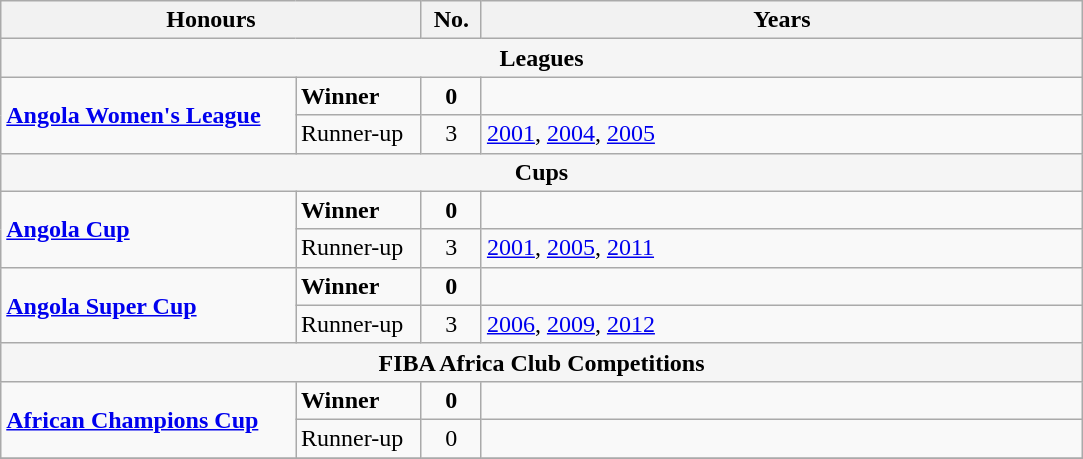<table class="wikitable">
<tr>
<th width=35% colspan=2 style=":#f5f5f5"><span><strong>Honours</strong></span></th>
<th width=5% style=":#f5f5f5"><span><strong>No.</strong></span></th>
<th width=50% style=":#f5f5f5"><span><strong>Years</strong></span></th>
</tr>
<tr>
<th colspan="6" style="background:#f5f5f5"><span><strong>Leagues</strong></span></th>
</tr>
<tr>
<td rowspan=2><strong><a href='#'>Angola Women's League</a></strong></td>
<td><strong>Winner</strong></td>
<td align=center><strong>0</strong></td>
<td></td>
</tr>
<tr>
<td>Runner-up</td>
<td align=center>3</td>
<td><a href='#'>2001</a>, <a href='#'>2004</a>, <a href='#'>2005</a></td>
</tr>
<tr>
<th colspan="6" style="background:#f5f5f5"><strong>Cups</strong></th>
</tr>
<tr>
<td rowspan=2><strong><a href='#'>Angola Cup</a></strong></td>
<td><strong>Winner</strong></td>
<td align=center><strong>0</strong></td>
<td></td>
</tr>
<tr>
<td>Runner-up</td>
<td align=center>3</td>
<td><a href='#'>2001</a>, <a href='#'>2005</a>, <a href='#'>2011</a></td>
</tr>
<tr>
<td rowspan=2><strong><a href='#'>Angola Super Cup</a></strong></td>
<td><strong>Winner</strong></td>
<td align=center><strong>0</strong></td>
<td></td>
</tr>
<tr>
<td>Runner-up</td>
<td align=center>3</td>
<td><a href='#'>2006</a>, <a href='#'>2009</a>, <a href='#'>2012</a></td>
</tr>
<tr>
<th colspan="6" style="background:#f5f5f5"><strong>FIBA Africa Club Competitions</strong></th>
</tr>
<tr>
<td rowspan=2><strong><a href='#'>African Champions Cup</a></strong></td>
<td><strong>Winner</strong></td>
<td align=center><strong>0</strong></td>
<td></td>
</tr>
<tr>
<td>Runner-up</td>
<td align=center>0</td>
<td></td>
</tr>
<tr>
</tr>
</table>
